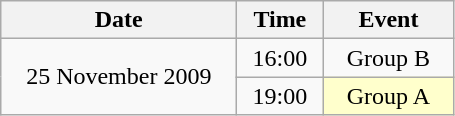<table class = "wikitable" style="text-align:center;">
<tr>
<th width=150>Date</th>
<th width=50>Time</th>
<th width=80>Event</th>
</tr>
<tr>
<td rowspan=2>25 November 2009</td>
<td>16:00</td>
<td>Group B</td>
</tr>
<tr>
<td>19:00</td>
<td bgcolor=ffffcc>Group A</td>
</tr>
</table>
